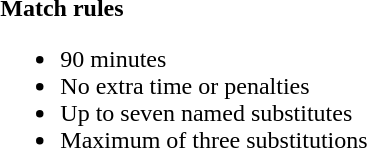<table width=100%>
<tr>
<td></td>
<td style="width:60%; vertical-align:top;"><br><strong>Match rules</strong><ul><li>90 minutes</li><li>No extra time or penalties</li><li>Up to seven named substitutes</li><li>Maximum of three substitutions</li></ul></td>
</tr>
</table>
